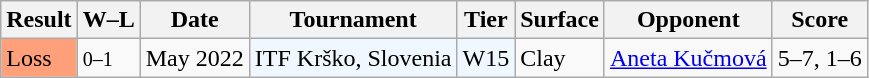<table class="sortable wikitable">
<tr>
<th>Result</th>
<th class="unsortable">W–L</th>
<th>Date</th>
<th>Tournament</th>
<th>Tier</th>
<th>Surface</th>
<th>Opponent</th>
<th class="unsortable">Score</th>
</tr>
<tr>
<td style=background:#FFA07A>Loss</td>
<td><small>0–1</small></td>
<td>May 2022</td>
<td style="background:#f0f8ff;">ITF Krško, Slovenia</td>
<td style="background:#f0f8ff;">W15</td>
<td>Clay</td>
<td> <a href='#'>Aneta Kučmová</a></td>
<td>5–7, 1–6</td>
</tr>
</table>
